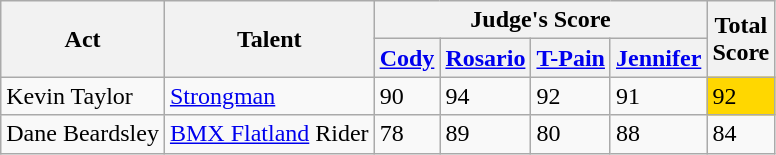<table class="wikitable">
<tr>
<th rowspan="2">Act</th>
<th rowspan="2">Talent</th>
<th colspan="4">Judge's Score</th>
<th rowspan="2">Total<br>Score</th>
</tr>
<tr>
<th><a href='#'>Cody</a></th>
<th><a href='#'>Rosario</a></th>
<th><a href='#'>T-Pain</a></th>
<th><a href='#'>Jennifer</a></th>
</tr>
<tr>
<td>Kevin Taylor</td>
<td><a href='#'>Strongman</a></td>
<td>90</td>
<td>94</td>
<td>92</td>
<td>91</td>
<td style="background:gold;">92</td>
</tr>
<tr>
<td>Dane Beardsley</td>
<td><a href='#'>BMX Flatland</a> Rider</td>
<td>78</td>
<td>89</td>
<td>80</td>
<td>88</td>
<td>84</td>
</tr>
</table>
